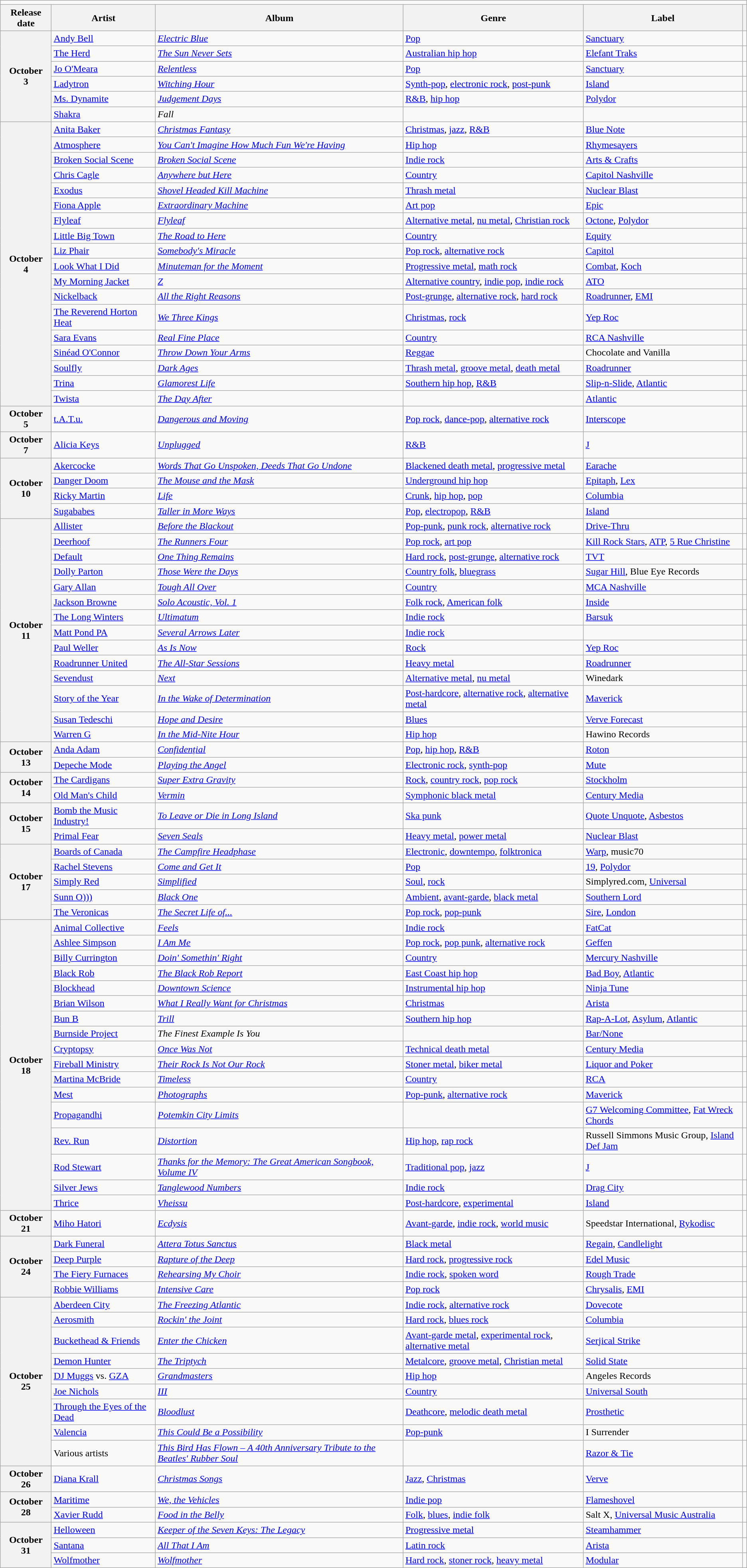<table class="wikitable plainrowheaders">
<tr>
<td colspan="6" style="text-align:center;"></td>
</tr>
<tr>
<th scope="col">Release date</th>
<th scope="col">Artist</th>
<th scope="col">Album</th>
<th scope="col">Genre</th>
<th scope="col">Label</th>
<th scope="col"></th>
</tr>
<tr>
<th scope="row" rowspan="6" style="text-align:center;">October<br>3</th>
<td><a href='#'>Andy Bell</a></td>
<td><em><a href='#'>Electric Blue</a></em></td>
<td><a href='#'>Pop</a></td>
<td><a href='#'>Sanctuary</a></td>
<td></td>
</tr>
<tr>
<td><a href='#'>The Herd</a></td>
<td><em><a href='#'>The Sun Never Sets</a></em></td>
<td><a href='#'>Australian hip hop</a></td>
<td><a href='#'>Elefant Traks</a></td>
<td></td>
</tr>
<tr>
<td><a href='#'>Jo O'Meara</a></td>
<td><em><a href='#'>Relentless</a></em></td>
<td><a href='#'>Pop</a></td>
<td><a href='#'>Sanctuary</a></td>
<td></td>
</tr>
<tr>
<td><a href='#'>Ladytron</a></td>
<td><em><a href='#'>Witching Hour</a></em></td>
<td><a href='#'>Synth-pop</a>, <a href='#'>electronic rock</a>, <a href='#'>post-punk</a></td>
<td><a href='#'>Island</a></td>
<td></td>
</tr>
<tr>
<td><a href='#'>Ms. Dynamite</a></td>
<td><em><a href='#'>Judgement Days</a></em></td>
<td><a href='#'>R&B</a>, <a href='#'>hip hop</a></td>
<td><a href='#'>Polydor</a></td>
<td></td>
</tr>
<tr>
<td><a href='#'>Shakra</a></td>
<td><em>Fall</em></td>
<td></td>
<td></td>
<td></td>
</tr>
<tr>
<th scope="row" rowspan="18" style="text-align:center;">October<br>4</th>
<td><a href='#'>Anita Baker</a></td>
<td><em><a href='#'>Christmas Fantasy</a></em></td>
<td><a href='#'>Christmas</a>, <a href='#'>jazz</a>, <a href='#'>R&B</a></td>
<td><a href='#'>Blue Note</a></td>
<td></td>
</tr>
<tr>
<td><a href='#'>Atmosphere</a></td>
<td><em><a href='#'>You Can't Imagine How Much Fun We're Having</a></em></td>
<td><a href='#'>Hip hop</a></td>
<td><a href='#'>Rhymesayers</a></td>
<td></td>
</tr>
<tr>
<td><a href='#'>Broken Social Scene</a></td>
<td><em><a href='#'>Broken Social Scene</a></em></td>
<td><a href='#'>Indie rock</a></td>
<td><a href='#'>Arts & Crafts</a></td>
<td></td>
</tr>
<tr>
<td><a href='#'>Chris Cagle</a></td>
<td><em><a href='#'>Anywhere but Here</a></em></td>
<td><a href='#'>Country</a></td>
<td><a href='#'>Capitol Nashville</a></td>
<td></td>
</tr>
<tr>
<td><a href='#'>Exodus</a></td>
<td><em><a href='#'>Shovel Headed Kill Machine</a></em></td>
<td><a href='#'>Thrash metal</a></td>
<td><a href='#'>Nuclear Blast</a></td>
<td></td>
</tr>
<tr>
<td><a href='#'>Fiona Apple</a></td>
<td><em><a href='#'>Extraordinary Machine</a></em></td>
<td><a href='#'>Art pop</a></td>
<td><a href='#'>Epic</a></td>
<td></td>
</tr>
<tr>
<td><a href='#'>Flyleaf</a></td>
<td><em><a href='#'>Flyleaf</a></em></td>
<td><a href='#'>Alternative metal</a>, <a href='#'>nu metal</a>, <a href='#'>Christian rock</a></td>
<td><a href='#'>Octone</a>, <a href='#'>Polydor</a></td>
<td></td>
</tr>
<tr>
<td><a href='#'>Little Big Town</a></td>
<td><em><a href='#'>The Road to Here</a></em></td>
<td><a href='#'>Country</a></td>
<td><a href='#'>Equity</a></td>
<td></td>
</tr>
<tr>
<td><a href='#'>Liz Phair</a></td>
<td><em><a href='#'>Somebody's Miracle</a></em></td>
<td><a href='#'>Pop rock</a>, <a href='#'>alternative rock</a></td>
<td><a href='#'>Capitol</a></td>
<td></td>
</tr>
<tr>
<td><a href='#'>Look What I Did</a></td>
<td><em><a href='#'>Minuteman for the Moment</a></em></td>
<td><a href='#'>Progressive metal</a>, <a href='#'>math rock</a></td>
<td><a href='#'>Combat</a>, <a href='#'>Koch</a></td>
<td></td>
</tr>
<tr>
<td><a href='#'>My Morning Jacket</a></td>
<td><em><a href='#'>Z</a></em></td>
<td><a href='#'>Alternative country</a>, <a href='#'>indie pop</a>, <a href='#'>indie rock</a></td>
<td><a href='#'>ATO</a></td>
<td></td>
</tr>
<tr>
<td><a href='#'>Nickelback</a></td>
<td><em><a href='#'>All the Right Reasons</a></em></td>
<td><a href='#'>Post-grunge</a>, <a href='#'>alternative rock</a>, <a href='#'>hard rock</a></td>
<td><a href='#'>Roadrunner</a>, <a href='#'>EMI</a></td>
<td></td>
</tr>
<tr>
<td><a href='#'>The Reverend Horton Heat</a></td>
<td><em><a href='#'>We Three Kings</a></em></td>
<td><a href='#'>Christmas</a>, <a href='#'>rock</a></td>
<td><a href='#'>Yep Roc</a></td>
<td></td>
</tr>
<tr>
<td><a href='#'>Sara Evans</a></td>
<td><em><a href='#'>Real Fine Place</a></em></td>
<td><a href='#'>Country</a></td>
<td><a href='#'>RCA Nashville</a></td>
<td></td>
</tr>
<tr>
<td><a href='#'>Sinéad O'Connor</a></td>
<td><em><a href='#'>Throw Down Your Arms</a></em></td>
<td><a href='#'>Reggae</a></td>
<td>Chocolate and Vanilla</td>
<td></td>
</tr>
<tr>
<td><a href='#'>Soulfly</a></td>
<td><em><a href='#'>Dark Ages</a></em></td>
<td><a href='#'>Thrash metal</a>, <a href='#'>groove metal</a>, <a href='#'>death metal</a></td>
<td><a href='#'>Roadrunner</a></td>
<td></td>
</tr>
<tr>
<td><a href='#'>Trina</a></td>
<td><em><a href='#'>Glamorest Life</a></em></td>
<td><a href='#'>Southern hip hop</a>, <a href='#'>R&B</a></td>
<td><a href='#'>Slip-n-Slide</a>, <a href='#'>Atlantic</a></td>
<td></td>
</tr>
<tr>
<td><a href='#'>Twista</a></td>
<td><em><a href='#'>The Day After</a></em></td>
<td></td>
<td><a href='#'>Atlantic</a></td>
<td></td>
</tr>
<tr>
<th scope="row" style="text-align:center;">October<br>5</th>
<td><a href='#'>t.A.T.u.</a></td>
<td><em><a href='#'>Dangerous and Moving</a></em></td>
<td><a href='#'>Pop rock</a>, <a href='#'>dance-pop</a>, <a href='#'>alternative rock</a></td>
<td><a href='#'>Interscope</a></td>
<td></td>
</tr>
<tr>
<th scope="row" style="text-align:center;">October<br>7</th>
<td><a href='#'>Alicia Keys</a></td>
<td><em><a href='#'>Unplugged</a></em></td>
<td><a href='#'>R&B</a></td>
<td><a href='#'>J</a></td>
<td></td>
</tr>
<tr>
<th scope="row" rowspan="4" style="text-align:center;">October<br>10</th>
<td><a href='#'>Akercocke</a></td>
<td><em><a href='#'>Words That Go Unspoken, Deeds That Go Undone</a></em></td>
<td><a href='#'>Blackened death metal</a>, <a href='#'>progressive metal</a></td>
<td><a href='#'>Earache</a></td>
<td></td>
</tr>
<tr>
<td><a href='#'>Danger Doom</a></td>
<td><em><a href='#'>The Mouse and the Mask</a></em></td>
<td><a href='#'>Underground hip hop</a></td>
<td><a href='#'>Epitaph</a>, <a href='#'>Lex</a></td>
<td></td>
</tr>
<tr>
<td><a href='#'>Ricky Martin</a></td>
<td><em><a href='#'>Life</a></em></td>
<td><a href='#'>Crunk</a>, <a href='#'>hip hop</a>, <a href='#'>pop</a></td>
<td><a href='#'>Columbia</a></td>
<td></td>
</tr>
<tr>
<td><a href='#'>Sugababes</a></td>
<td><em><a href='#'>Taller in More Ways</a></em></td>
<td><a href='#'>Pop</a>, <a href='#'>electropop</a>, <a href='#'>R&B</a></td>
<td><a href='#'>Island</a></td>
<td></td>
</tr>
<tr>
<th scope="row" rowspan="14" style="text-align:center;">October<br>11</th>
<td><a href='#'>Allister</a></td>
<td><em><a href='#'>Before the Blackout</a></em></td>
<td><a href='#'>Pop-punk</a>, <a href='#'>punk rock</a>, <a href='#'>alternative rock</a></td>
<td><a href='#'>Drive-Thru</a></td>
<td></td>
</tr>
<tr>
<td><a href='#'>Deerhoof</a></td>
<td><em><a href='#'>The Runners Four</a></em></td>
<td><a href='#'>Pop rock</a>, <a href='#'>art pop</a></td>
<td><a href='#'>Kill Rock Stars</a>, <a href='#'>ATP</a>, <a href='#'>5 Rue Christine</a></td>
<td></td>
</tr>
<tr>
<td><a href='#'>Default</a></td>
<td><em><a href='#'>One Thing Remains</a></em></td>
<td><a href='#'>Hard rock</a>, <a href='#'>post-grunge</a>, <a href='#'>alternative rock</a></td>
<td><a href='#'>TVT</a></td>
<td></td>
</tr>
<tr>
<td><a href='#'>Dolly Parton</a></td>
<td><em><a href='#'>Those Were the Days</a></em></td>
<td><a href='#'>Country folk</a>, <a href='#'>bluegrass</a></td>
<td><a href='#'>Sugar Hill</a>, Blue Eye Records</td>
<td></td>
</tr>
<tr>
<td><a href='#'>Gary Allan</a></td>
<td><em><a href='#'>Tough All Over</a></em></td>
<td><a href='#'>Country</a></td>
<td><a href='#'>MCA Nashville</a></td>
<td></td>
</tr>
<tr>
<td><a href='#'>Jackson Browne</a></td>
<td><em><a href='#'>Solo Acoustic, Vol. 1</a></em></td>
<td><a href='#'>Folk rock</a>, <a href='#'>American folk</a></td>
<td><a href='#'>Inside</a></td>
<td></td>
</tr>
<tr>
<td><a href='#'>The Long Winters</a></td>
<td><em><a href='#'>Ultimatum</a></em></td>
<td><a href='#'>Indie rock</a></td>
<td><a href='#'>Barsuk</a></td>
<td></td>
</tr>
<tr>
<td><a href='#'>Matt Pond PA</a></td>
<td><em><a href='#'>Several Arrows Later</a></em></td>
<td><a href='#'>Indie rock</a></td>
<td></td>
<td></td>
</tr>
<tr>
<td><a href='#'>Paul Weller</a></td>
<td><em><a href='#'>As Is Now</a></em></td>
<td><a href='#'>Rock</a></td>
<td><a href='#'>Yep Roc</a></td>
<td></td>
</tr>
<tr>
<td><a href='#'>Roadrunner United</a></td>
<td><em><a href='#'>The All-Star Sessions</a></em></td>
<td><a href='#'>Heavy metal</a></td>
<td><a href='#'>Roadrunner</a></td>
<td></td>
</tr>
<tr>
<td><a href='#'>Sevendust</a></td>
<td><em><a href='#'>Next</a></em></td>
<td><a href='#'>Alternative metal</a>, <a href='#'>nu metal</a></td>
<td>Winedark</td>
<td></td>
</tr>
<tr>
<td><a href='#'>Story of the Year</a></td>
<td><em><a href='#'>In the Wake of Determination</a></em></td>
<td><a href='#'>Post-hardcore</a>, <a href='#'>alternative rock</a>, <a href='#'>alternative metal</a></td>
<td><a href='#'>Maverick</a></td>
<td></td>
</tr>
<tr>
<td><a href='#'>Susan Tedeschi</a></td>
<td><em><a href='#'>Hope and Desire</a></em></td>
<td><a href='#'>Blues</a></td>
<td><a href='#'>Verve Forecast</a></td>
<td></td>
</tr>
<tr>
<td><a href='#'>Warren G</a></td>
<td><em><a href='#'>In the Mid-Nite Hour</a></em></td>
<td><a href='#'>Hip hop</a></td>
<td>Hawino Records</td>
<td></td>
</tr>
<tr>
<th scope="row" rowspan="2" style="text-align:center;">October<br>13</th>
<td><a href='#'>Anda Adam</a></td>
<td><em><a href='#'>Confidențial</a></em></td>
<td><a href='#'>Pop</a>, <a href='#'>hip hop</a>, <a href='#'>R&B</a></td>
<td><a href='#'>Roton</a></td>
<td></td>
</tr>
<tr>
<td><a href='#'>Depeche Mode</a></td>
<td><em><a href='#'>Playing the Angel</a></em></td>
<td><a href='#'>Electronic rock</a>, <a href='#'>synth-pop</a></td>
<td><a href='#'>Mute</a></td>
<td></td>
</tr>
<tr>
<th scope="row" rowspan="2" style="text-align:center;">October<br>14</th>
<td><a href='#'>The Cardigans</a></td>
<td><em><a href='#'>Super Extra Gravity</a></em></td>
<td><a href='#'>Rock</a>, <a href='#'>country rock</a>, <a href='#'>pop rock</a></td>
<td><a href='#'>Stockholm</a></td>
<td></td>
</tr>
<tr>
<td><a href='#'>Old Man's Child</a></td>
<td><em><a href='#'>Vermin</a></em></td>
<td><a href='#'>Symphonic black metal</a></td>
<td><a href='#'>Century Media</a></td>
<td></td>
</tr>
<tr>
<th scope="row" rowspan="2" style="text-align:center;">October<br>15</th>
<td><a href='#'>Bomb the Music Industry!</a></td>
<td><em><a href='#'>To Leave or Die in Long Island</a></em></td>
<td><a href='#'>Ska punk</a></td>
<td><a href='#'>Quote Unquote</a>, <a href='#'>Asbestos</a></td>
<td></td>
</tr>
<tr>
<td><a href='#'>Primal Fear</a></td>
<td><em><a href='#'>Seven Seals</a></em></td>
<td><a href='#'>Heavy metal</a>, <a href='#'>power metal</a></td>
<td><a href='#'>Nuclear Blast</a></td>
<td></td>
</tr>
<tr>
<th scope="row" rowspan="5" style="text-align:center;">October<br>17</th>
<td><a href='#'>Boards of Canada</a></td>
<td><em><a href='#'>The Campfire Headphase</a></em></td>
<td><a href='#'>Electronic</a>, <a href='#'>downtempo</a>, <a href='#'>folktronica</a></td>
<td><a href='#'>Warp</a>, music70</td>
<td></td>
</tr>
<tr>
<td><a href='#'>Rachel Stevens</a></td>
<td><em><a href='#'>Come and Get It</a></em></td>
<td><a href='#'>Pop</a></td>
<td><a href='#'>19</a>, <a href='#'>Polydor</a></td>
<td></td>
</tr>
<tr>
<td><a href='#'>Simply Red</a></td>
<td><em><a href='#'>Simplified</a></em></td>
<td><a href='#'>Soul</a>, <a href='#'>rock</a></td>
<td>Simplyred.com, <a href='#'>Universal</a></td>
<td></td>
</tr>
<tr>
<td><a href='#'>Sunn O)))</a></td>
<td><em><a href='#'>Black One</a></em></td>
<td><a href='#'>Ambient</a>, <a href='#'>avant-garde</a>, <a href='#'>black metal</a></td>
<td><a href='#'>Southern Lord</a></td>
<td></td>
</tr>
<tr>
<td><a href='#'>The Veronicas</a></td>
<td><em><a href='#'>The Secret Life of...</a></em></td>
<td><a href='#'>Pop rock</a>, <a href='#'>pop-punk</a></td>
<td><a href='#'>Sire</a>, <a href='#'>London</a></td>
<td></td>
</tr>
<tr>
<th scope="row" rowspan="17" style="text-align:center;">October<br>18</th>
<td><a href='#'>Animal Collective</a></td>
<td><em><a href='#'>Feels</a></em></td>
<td><a href='#'>Indie rock</a></td>
<td><a href='#'>FatCat</a></td>
<td></td>
</tr>
<tr>
<td><a href='#'>Ashlee Simpson</a></td>
<td><em><a href='#'>I Am Me</a></em></td>
<td><a href='#'>Pop rock</a>, <a href='#'>pop punk</a>, <a href='#'>alternative rock</a></td>
<td><a href='#'>Geffen</a></td>
<td></td>
</tr>
<tr>
<td><a href='#'>Billy Currington</a></td>
<td><em><a href='#'>Doin' Somethin' Right</a></em></td>
<td><a href='#'>Country</a></td>
<td><a href='#'>Mercury Nashville</a></td>
<td></td>
</tr>
<tr>
<td><a href='#'>Black Rob</a></td>
<td><em><a href='#'>The Black Rob Report</a></em></td>
<td><a href='#'>East Coast hip hop</a></td>
<td><a href='#'>Bad Boy</a>, <a href='#'>Atlantic</a></td>
<td></td>
</tr>
<tr>
<td><a href='#'>Blockhead</a></td>
<td><em><a href='#'>Downtown Science</a></em></td>
<td><a href='#'>Instrumental hip hop</a></td>
<td><a href='#'>Ninja Tune</a></td>
<td></td>
</tr>
<tr>
<td><a href='#'>Brian Wilson</a></td>
<td><em><a href='#'>What I Really Want for Christmas</a></em></td>
<td><a href='#'>Christmas</a></td>
<td><a href='#'>Arista</a></td>
<td></td>
</tr>
<tr>
<td><a href='#'>Bun B</a></td>
<td><em><a href='#'>Trill</a></em></td>
<td><a href='#'>Southern hip hop</a></td>
<td><a href='#'>Rap-A-Lot</a>, <a href='#'>Asylum</a>, <a href='#'>Atlantic</a></td>
<td></td>
</tr>
<tr>
<td><a href='#'>Burnside Project</a></td>
<td><em>The Finest Example Is You</em></td>
<td></td>
<td><a href='#'>Bar/None</a></td>
<td></td>
</tr>
<tr>
<td><a href='#'>Cryptopsy</a></td>
<td><em><a href='#'>Once Was Not</a></em></td>
<td><a href='#'>Technical death metal</a></td>
<td><a href='#'>Century Media</a></td>
<td></td>
</tr>
<tr>
<td><a href='#'>Fireball Ministry</a></td>
<td><em><a href='#'>Their Rock Is Not Our Rock</a></em></td>
<td><a href='#'>Stoner metal</a>, <a href='#'>biker metal</a></td>
<td><a href='#'>Liquor and Poker</a></td>
<td></td>
</tr>
<tr>
<td><a href='#'>Martina McBride</a></td>
<td><em><a href='#'>Timeless</a></em></td>
<td><a href='#'>Country</a></td>
<td><a href='#'>RCA</a></td>
<td></td>
</tr>
<tr>
<td><a href='#'>Mest</a></td>
<td><em><a href='#'>Photographs</a></em></td>
<td><a href='#'>Pop-punk</a>, <a href='#'>alternative rock</a></td>
<td><a href='#'>Maverick</a></td>
<td></td>
</tr>
<tr>
<td><a href='#'>Propagandhi</a></td>
<td><em><a href='#'>Potemkin City Limits</a></em></td>
<td></td>
<td><a href='#'>G7 Welcoming Committee</a>, <a href='#'>Fat Wreck Chords</a></td>
<td></td>
</tr>
<tr>
<td><a href='#'>Rev. Run</a></td>
<td><em><a href='#'>Distortion</a></em></td>
<td><a href='#'>Hip hop</a>, <a href='#'>rap rock</a></td>
<td>Russell Simmons Music Group, <a href='#'>Island Def Jam</a></td>
<td></td>
</tr>
<tr>
<td><a href='#'>Rod Stewart</a></td>
<td><em><a href='#'>Thanks for the Memory: The Great American Songbook, Volume IV</a></em></td>
<td><a href='#'>Traditional pop</a>, <a href='#'>jazz</a></td>
<td><a href='#'>J</a></td>
<td></td>
</tr>
<tr>
<td><a href='#'>Silver Jews</a></td>
<td><em><a href='#'>Tanglewood Numbers</a></em></td>
<td><a href='#'>Indie rock</a></td>
<td><a href='#'>Drag City</a></td>
<td></td>
</tr>
<tr>
<td><a href='#'>Thrice</a></td>
<td><em><a href='#'>Vheissu</a></em></td>
<td><a href='#'>Post-hardcore</a>, <a href='#'>experimental</a></td>
<td><a href='#'>Island</a></td>
<td></td>
</tr>
<tr>
<th scope="row" style="text-align:center;">October<br>21</th>
<td><a href='#'>Miho Hatori</a></td>
<td><em><a href='#'>Ecdysis</a></em></td>
<td><a href='#'>Avant-garde</a>, <a href='#'>indie rock</a>, <a href='#'>world music</a></td>
<td>Speedstar International, <a href='#'>Rykodisc</a></td>
<td></td>
</tr>
<tr>
<th scope="row" rowspan="4" style="text-align:center;">October<br>24</th>
<td><a href='#'>Dark Funeral</a></td>
<td><em><a href='#'>Attera Totus Sanctus</a></em></td>
<td><a href='#'>Black metal</a></td>
<td><a href='#'>Regain</a>, <a href='#'>Candlelight</a></td>
<td></td>
</tr>
<tr>
<td><a href='#'>Deep Purple</a></td>
<td><em><a href='#'>Rapture of the Deep</a></em></td>
<td><a href='#'>Hard rock</a>, <a href='#'>progressive rock</a></td>
<td><a href='#'>Edel Music</a></td>
<td></td>
</tr>
<tr>
<td><a href='#'>The Fiery Furnaces</a></td>
<td><em><a href='#'>Rehearsing My Choir</a></em></td>
<td><a href='#'>Indie rock</a>, <a href='#'>spoken word</a></td>
<td><a href='#'>Rough Trade</a></td>
<td></td>
</tr>
<tr>
<td><a href='#'>Robbie Williams</a></td>
<td><em><a href='#'>Intensive Care</a></em></td>
<td><a href='#'>Pop rock</a></td>
<td><a href='#'>Chrysalis</a>, <a href='#'>EMI</a></td>
<td></td>
</tr>
<tr>
<th scope="row" rowspan="9" style="text-align:center;">October<br>25</th>
<td><a href='#'>Aberdeen City</a></td>
<td><em><a href='#'>The Freezing Atlantic</a></em></td>
<td><a href='#'>Indie rock</a>, <a href='#'>alternative rock</a></td>
<td><a href='#'>Dovecote</a></td>
<td></td>
</tr>
<tr>
<td><a href='#'>Aerosmith</a></td>
<td><em><a href='#'>Rockin' the Joint</a></em></td>
<td><a href='#'>Hard rock</a>, <a href='#'>blues rock</a></td>
<td><a href='#'>Columbia</a></td>
<td></td>
</tr>
<tr>
<td><a href='#'>Buckethead & Friends</a></td>
<td><em><a href='#'>Enter the Chicken</a></em></td>
<td><a href='#'>Avant-garde metal</a>, <a href='#'>experimental rock</a>, <a href='#'>alternative metal</a></td>
<td><a href='#'>Serjical Strike</a></td>
<td></td>
</tr>
<tr>
<td><a href='#'>Demon Hunter</a></td>
<td><em><a href='#'>The Triptych</a></em></td>
<td><a href='#'>Metalcore</a>, <a href='#'>groove metal</a>, <a href='#'>Christian metal</a></td>
<td><a href='#'>Solid State</a></td>
<td></td>
</tr>
<tr>
<td><a href='#'>DJ Muggs</a> vs. <a href='#'>GZA</a></td>
<td><em><a href='#'>Grandmasters</a></em></td>
<td><a href='#'>Hip hop</a></td>
<td>Angeles Records</td>
<td></td>
</tr>
<tr>
<td><a href='#'>Joe Nichols</a></td>
<td><em><a href='#'>III</a></em></td>
<td><a href='#'>Country</a></td>
<td><a href='#'>Universal South</a></td>
<td></td>
</tr>
<tr>
<td><a href='#'>Through the Eyes of the Dead</a></td>
<td><em><a href='#'>Bloodlust</a></em></td>
<td><a href='#'>Deathcore</a>, <a href='#'>melodic death metal</a></td>
<td><a href='#'>Prosthetic</a></td>
<td></td>
</tr>
<tr>
<td><a href='#'>Valencia</a></td>
<td><em><a href='#'>This Could Be a Possibility</a></em></td>
<td><a href='#'>Pop-punk</a></td>
<td>I Surrender</td>
<td></td>
</tr>
<tr>
<td>Various artists</td>
<td><em><a href='#'>This Bird Has Flown – A 40th Anniversary Tribute to the Beatles' Rubber Soul</a></em></td>
<td></td>
<td><a href='#'>Razor & Tie</a></td>
<td></td>
</tr>
<tr>
<th scope="row" style="text-align:center;">October<br>26</th>
<td><a href='#'>Diana Krall</a></td>
<td><em><a href='#'>Christmas Songs</a></em></td>
<td><a href='#'>Jazz</a>, <a href='#'>Christmas</a></td>
<td><a href='#'>Verve</a></td>
<td></td>
</tr>
<tr>
<th scope="row" rowspan="2" style="text-align:center;">October<br>28</th>
<td><a href='#'>Maritime</a></td>
<td><em><a href='#'>We, the Vehicles</a></em></td>
<td><a href='#'>Indie pop</a></td>
<td><a href='#'>Flameshovel</a></td>
<td></td>
</tr>
<tr>
<td><a href='#'>Xavier Rudd</a></td>
<td><em><a href='#'>Food in the Belly</a></em></td>
<td><a href='#'>Folk</a>, <a href='#'>blues</a>, <a href='#'>indie folk</a></td>
<td>Salt X, <a href='#'>Universal Music Australia</a></td>
<td></td>
</tr>
<tr>
<th scope="row" rowspan="3" style="text-align:center;">October<br>31</th>
<td><a href='#'>Helloween</a></td>
<td><em><a href='#'>Keeper of the Seven Keys: The Legacy</a></em></td>
<td><a href='#'>Progressive metal</a></td>
<td><a href='#'>Steamhammer</a></td>
<td></td>
</tr>
<tr>
<td><a href='#'>Santana</a></td>
<td><em><a href='#'>All That I Am</a></em></td>
<td><a href='#'>Latin rock</a></td>
<td><a href='#'>Arista</a></td>
<td></td>
</tr>
<tr>
<td><a href='#'>Wolfmother</a></td>
<td><em><a href='#'>Wolfmother</a></em></td>
<td><a href='#'>Hard rock</a>, <a href='#'>stoner rock</a>, <a href='#'>heavy metal</a></td>
<td><a href='#'>Modular</a></td>
<td></td>
</tr>
</table>
